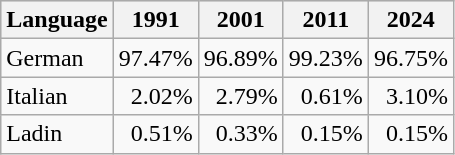<table class="wikitable">
<tr ---- bgcolor=#DDDDDD>
<th>Language</th>
<th>1991</th>
<th>2001</th>
<th>2011</th>
<th>2024</th>
</tr>
<tr ---->
<td>German</td>
<td align="right">97.47%</td>
<td align="right">96.89%</td>
<td align="right">99.23%</td>
<td align="right">96.75%</td>
</tr>
<tr ---->
<td>Italian</td>
<td align="right">2.02%</td>
<td align="right">2.79%</td>
<td align="right">0.61%</td>
<td align="right">3.10%</td>
</tr>
<tr ---->
<td>Ladin</td>
<td align="right">0.51%</td>
<td align="right">0.33%</td>
<td align="right">0.15%</td>
<td align="right">0.15%</td>
</tr>
</table>
